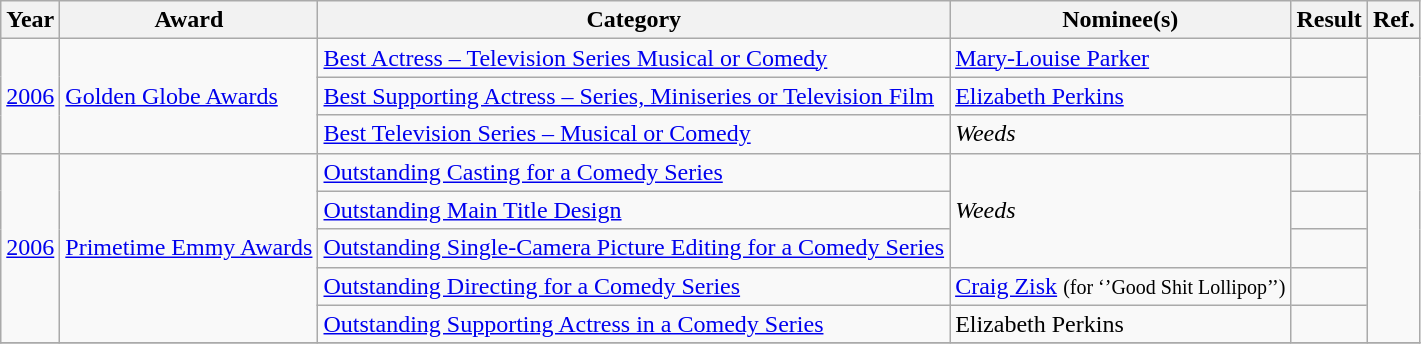<table class="wikitable">
<tr>
<th>Year</th>
<th>Award</th>
<th>Category</th>
<th>Nominee(s)</th>
<th>Result</th>
<th>Ref.</th>
</tr>
<tr>
<td rowspan="3"><a href='#'>2006</a></td>
<td rowspan="3"><a href='#'>Golden Globe Awards</a></td>
<td><a href='#'>Best Actress – Television Series Musical or Comedy</a></td>
<td><a href='#'>Mary-Louise Parker</a></td>
<td></td>
<td rowspan="3"></td>
</tr>
<tr>
<td><a href='#'>Best Supporting Actress – Series, Miniseries or Television Film</a></td>
<td><a href='#'>Elizabeth Perkins</a></td>
<td></td>
</tr>
<tr>
<td><a href='#'>Best Television Series – Musical or Comedy</a></td>
<td><em>Weeds</em></td>
<td></td>
</tr>
<tr>
<td rowspan="5"><a href='#'>2006</a></td>
<td rowspan="5"><a href='#'>Primetime Emmy Awards</a></td>
<td><a href='#'>Outstanding Casting for a Comedy Series</a></td>
<td rowspan="3"><em>Weeds</em></td>
<td></td>
<td rowspan="5"></td>
</tr>
<tr>
<td><a href='#'>Outstanding Main Title Design</a></td>
<td></td>
</tr>
<tr>
<td><a href='#'>Outstanding Single-Camera Picture Editing for a Comedy Series</a></td>
<td></td>
</tr>
<tr>
<td><a href='#'>Outstanding Directing for a Comedy Series</a></td>
<td><a href='#'>Craig Zisk</a> <small>(for ‘’Good Shit Lollipop’’)</small></td>
<td></td>
</tr>
<tr>
<td><a href='#'>Outstanding Supporting Actress in a Comedy Series</a></td>
<td>Elizabeth Perkins</td>
<td></td>
</tr>
<tr>
</tr>
</table>
